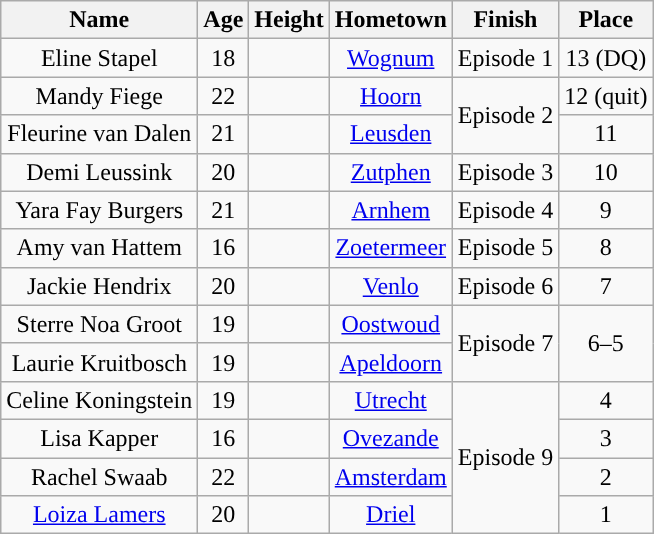<table class="wikitable sortable" style="text-align:center;">
<tr>
<th>Name</th>
<th>Age</th>
<th>Height</th>
<th>Hometown</th>
<th>Finish</th>
<th>Place</th>
</tr>
<tr>
<td>Eline Stapel</td>
<td>18</td>
<td></td>
<td><a href='#'>Wognum</a></td>
<td>Episode 1</td>
<td>13 (DQ)</td>
</tr>
<tr>
<td>Mandy Fiege</td>
<td>22</td>
<td></td>
<td><a href='#'>Hoorn</a></td>
<td rowspan="2">Episode 2</td>
<td>12 (quit)</td>
</tr>
<tr>
<td>Fleurine van Dalen</td>
<td>21</td>
<td></td>
<td><a href='#'>Leusden</a></td>
<td>11</td>
</tr>
<tr>
<td>Demi Leussink</td>
<td>20</td>
<td></td>
<td><a href='#'>Zutphen</a></td>
<td>Episode 3</td>
<td>10</td>
</tr>
<tr>
<td>Yara Fay Burgers</td>
<td>21</td>
<td></td>
<td><a href='#'>Arnhem</a></td>
<td>Episode 4</td>
<td>9</td>
</tr>
<tr>
<td>Amy van Hattem</td>
<td>16</td>
<td></td>
<td><a href='#'>Zoetermeer</a></td>
<td>Episode 5</td>
<td>8</td>
</tr>
<tr>
<td>Jackie Hendrix</td>
<td>20</td>
<td></td>
<td><a href='#'>Venlo</a></td>
<td>Episode 6</td>
<td>7</td>
</tr>
<tr>
<td>Sterre Noa Groot</td>
<td>19</td>
<td></td>
<td><a href='#'>Oostwoud</a></td>
<td rowspan="2">Episode 7</td>
<td rowspan="2">6–5</td>
</tr>
<tr>
<td>Laurie Kruitbosch</td>
<td>19</td>
<td></td>
<td><a href='#'>Apeldoorn</a></td>
</tr>
<tr>
<td>Celine Koningstein</td>
<td>19</td>
<td></td>
<td><a href='#'>Utrecht</a></td>
<td rowspan="4">Episode 9</td>
<td>4</td>
</tr>
<tr>
<td>Lisa Kapper</td>
<td>16</td>
<td></td>
<td><a href='#'>Ovezande</a></td>
<td>3</td>
</tr>
<tr>
<td>Rachel Swaab</td>
<td>22</td>
<td></td>
<td><a href='#'>Amsterdam</a></td>
<td>2</td>
</tr>
<tr>
<td><a href='#'>Loiza Lamers</a></td>
<td>20</td>
<td></td>
<td><a href='#'>Driel</a></td>
<td>1</td>
</tr>
</table>
